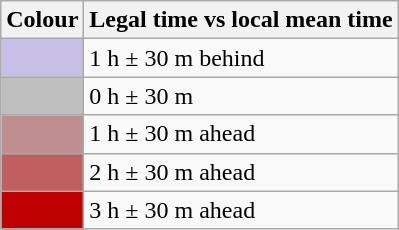<table class="wikitable">
<tr>
<th>Colour</th>
<th>Legal time vs local mean time</th>
</tr>
<tr>
<td style="background:#c8bfe7;"></td>
<td>1 h ± 30 m behind</td>
</tr>
<tr>
<td style="background:#bfbfbf;"></td>
<td>0 h ± 30 m</td>
</tr>
<tr>
<td style="background: #bf8f8f;"></td>
<td>1 h ± 30 m ahead</td>
</tr>
<tr>
<td style="background: #bf6060;"></td>
<td>2 h ± 30 m ahead</td>
</tr>
<tr>
<td style="background: #bf0000;"></td>
<td>3 h ± 30 m ahead</td>
</tr>
</table>
